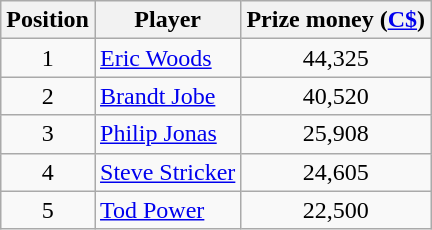<table class=wikitable>
<tr>
<th>Position</th>
<th>Player</th>
<th>Prize money (<a href='#'>C$</a>)</th>
</tr>
<tr>
<td align=center>1</td>
<td> <a href='#'>Eric Woods</a></td>
<td align=center>44,325</td>
</tr>
<tr>
<td align=center>2</td>
<td> <a href='#'>Brandt Jobe</a></td>
<td align=center>40,520</td>
</tr>
<tr>
<td align=center>3</td>
<td> <a href='#'>Philip Jonas</a></td>
<td align=center>25,908</td>
</tr>
<tr>
<td align=center>4</td>
<td> <a href='#'>Steve Stricker</a></td>
<td align=center>24,605</td>
</tr>
<tr>
<td align=center>5</td>
<td> <a href='#'>Tod Power</a></td>
<td align=center>22,500</td>
</tr>
</table>
